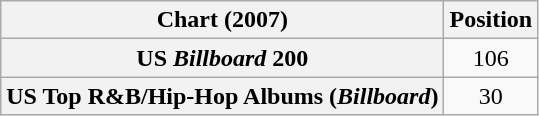<table class="wikitable sortable plainrowheaders" style="text-align:center">
<tr>
<th scope="col">Chart (2007)</th>
<th scope="col">Position</th>
</tr>
<tr>
<th scope="row">US <em>Billboard</em> 200</th>
<td>106</td>
</tr>
<tr>
<th scope="row">US Top R&B/Hip-Hop Albums (<em>Billboard</em>)</th>
<td>30</td>
</tr>
</table>
